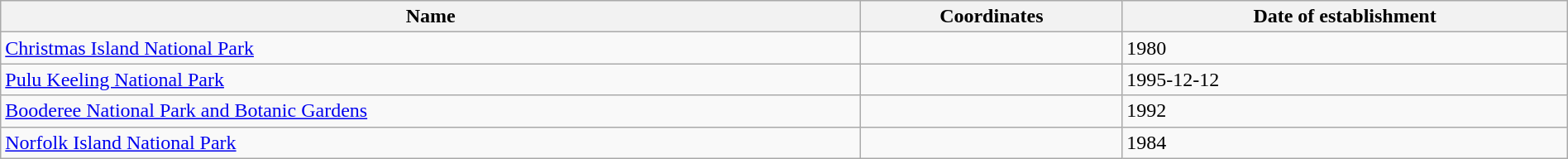<table class='wikitable sortable' style="width:100%">
<tr>
<th>Name</th>
<th>Coordinates</th>
<th>Date of establishment</th>
</tr>
<tr>
<td><a href='#'>Christmas Island National Park</a></td>
<td></td>
<td>1980</td>
</tr>
<tr>
<td><a href='#'>Pulu Keeling National Park</a></td>
<td></td>
<td>1995-12-12</td>
</tr>
<tr>
<td><a href='#'>Booderee National Park and Botanic Gardens</a></td>
<td></td>
<td>1992</td>
</tr>
<tr>
<td><a href='#'>Norfolk Island National Park</a></td>
<td></td>
<td>1984</td>
</tr>
</table>
